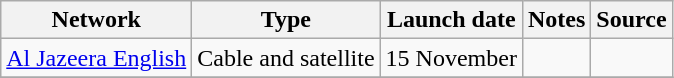<table class="wikitable sortable">
<tr>
<th>Network</th>
<th>Type</th>
<th>Launch date</th>
<th>Notes</th>
<th>Source</th>
</tr>
<tr>
<td><a href='#'>Al Jazeera English</a></td>
<td>Cable and satellite</td>
<td>15 November</td>
<td></td>
<td></td>
</tr>
<tr>
</tr>
</table>
